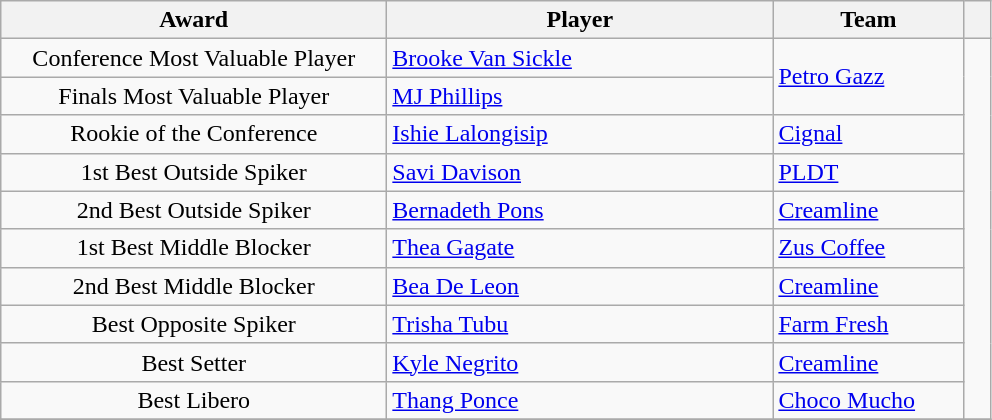<table class="wikitable">
<tr>
<th width=250>Award</th>
<th width=250>Player</th>
<th width=120>Team</th>
<th width=10></th>
</tr>
<tr>
<td style="text-align:center">Conference Most Valuable Player</td>
<td><a href='#'>Brooke Van Sickle</a></td>
<td rowspan=2><a href='#'>Petro Gazz</a></td>
<td rowspan="10" style="text-align:center"><br></td>
</tr>
<tr>
<td style="text-align:center">Finals Most Valuable Player</td>
<td><a href='#'>MJ Phillips</a></td>
</tr>
<tr>
<td style="text-align:center">Rookie of the Conference</td>
<td><a href='#'>Ishie Lalongisip</a></td>
<td><a href='#'>Cignal</a></td>
</tr>
<tr>
<td style="text-align:center">1st Best Outside Spiker</td>
<td><a href='#'>Savi Davison</a></td>
<td><a href='#'>PLDT</a></td>
</tr>
<tr>
<td style="text-align:center">2nd Best Outside Spiker</td>
<td><a href='#'>Bernadeth Pons</a></td>
<td><a href='#'>Creamline</a></td>
</tr>
<tr>
<td style="text-align:center">1st Best Middle Blocker</td>
<td><a href='#'>Thea Gagate</a></td>
<td><a href='#'>Zus Coffee</a></td>
</tr>
<tr>
<td style="text-align:center">2nd Best Middle Blocker</td>
<td><a href='#'>Bea De Leon</a></td>
<td><a href='#'>Creamline</a></td>
</tr>
<tr>
<td style="text-align:center">Best Opposite Spiker</td>
<td><a href='#'>Trisha Tubu</a></td>
<td><a href='#'>Farm Fresh</a></td>
</tr>
<tr>
<td style="text-align:center">Best Setter</td>
<td><a href='#'>Kyle Negrito</a></td>
<td><a href='#'>Creamline</a></td>
</tr>
<tr>
<td style="text-align:center">Best Libero</td>
<td><a href='#'>Thang Ponce</a></td>
<td><a href='#'>Choco Mucho</a></td>
</tr>
<tr>
</tr>
</table>
